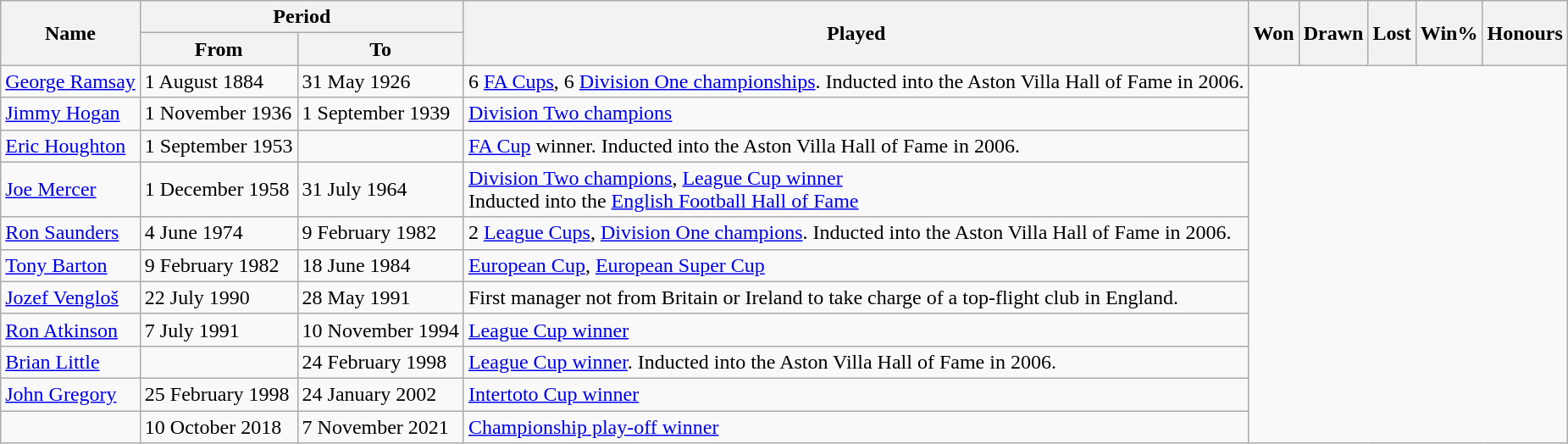<table class="wikitable" style="text-align: left">
<tr>
<th rowspan="2">Name</th>
<th colspan="2">Period</th>
<th rowspan="2">Played</th>
<th rowspan="2">Won</th>
<th rowspan="2">Drawn</th>
<th rowspan="2">Lost</th>
<th rowspan="2">Win%</th>
<th rowspan="2">Honours</th>
</tr>
<tr>
<th>From</th>
<th>To</th>
</tr>
<tr>
<td><a href='#'>George Ramsay</a></td>
<td>1 August 1884</td>
<td>31 May 1926<br></td>
<td>6 <a href='#'>FA Cups</a>, 6 <a href='#'>Division One championships</a>. Inducted into the Aston Villa Hall of Fame in 2006.</td>
</tr>
<tr>
<td><a href='#'>Jimmy Hogan</a></td>
<td>1 November 1936</td>
<td>1 September 1939<br></td>
<td><a href='#'>Division Two champions</a></td>
</tr>
<tr>
<td><a href='#'>Eric Houghton</a></td>
<td>1 September 1953</td>
<td><br></td>
<td><a href='#'>FA Cup</a> winner. Inducted into the Aston Villa Hall of Fame in 2006.</td>
</tr>
<tr>
<td><a href='#'>Joe Mercer</a></td>
<td>1 December 1958</td>
<td>31 July 1964<br></td>
<td><a href='#'>Division Two champions</a>, <a href='#'>League Cup winner</a><br>Inducted into the <a href='#'>English Football Hall of Fame</a></td>
</tr>
<tr>
<td><a href='#'>Ron Saunders</a></td>
<td>4 June 1974</td>
<td>9 February 1982<br></td>
<td>2 <a href='#'>League Cups</a>, <a href='#'>Division One champions</a>. Inducted into the Aston Villa Hall of Fame in 2006.</td>
</tr>
<tr>
<td><a href='#'>Tony Barton</a></td>
<td>9 February 1982</td>
<td>18 June 1984<br></td>
<td><a href='#'>European Cup</a>, <a href='#'>European Super Cup</a></td>
</tr>
<tr>
<td><a href='#'>Jozef Vengloš</a></td>
<td>22 July 1990</td>
<td>28 May 1991<br></td>
<td>First manager not from Britain or Ireland to take charge of a top-flight club in England.</td>
</tr>
<tr>
<td><a href='#'>Ron Atkinson</a></td>
<td>7 July 1991</td>
<td>10 November 1994<br></td>
<td><a href='#'>League Cup winner</a></td>
</tr>
<tr>
<td><a href='#'>Brian Little</a></td>
<td></td>
<td>24 February 1998<br></td>
<td><a href='#'>League Cup winner</a>. Inducted into the Aston Villa Hall of Fame in 2006.</td>
</tr>
<tr>
<td><a href='#'>John Gregory</a></td>
<td>25 February 1998</td>
<td>24 January 2002<br></td>
<td><a href='#'>Intertoto Cup winner</a></td>
</tr>
<tr>
<td></td>
<td>10 October 2018</td>
<td>7 November 2021<br></td>
<td><a href='#'>Championship play-off winner</a></td>
</tr>
</table>
